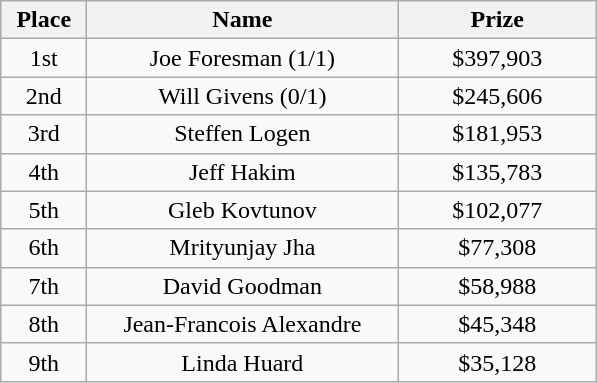<table class="wikitable">
<tr>
<th width="50">Place</th>
<th width="200">Name</th>
<th width="125">Prize</th>
</tr>
<tr>
<td align = "center">1st</td>
<td align = "center">Joe Foresman (1/1)</td>
<td align = "center">$397,903</td>
</tr>
<tr>
<td align = "center">2nd</td>
<td align = "center">Will Givens (0/1)</td>
<td align = "center">$245,606</td>
</tr>
<tr>
<td align = "center">3rd</td>
<td align = "center">Steffen Logen</td>
<td align = "center">$181,953</td>
</tr>
<tr>
<td align = "center">4th</td>
<td align = "center">Jeff Hakim</td>
<td align = "center">$135,783</td>
</tr>
<tr>
<td align = "center">5th</td>
<td align = "center">Gleb Kovtunov</td>
<td align = "center">$102,077</td>
</tr>
<tr>
<td align = "center">6th</td>
<td align = "center">Mrityunjay Jha</td>
<td align = "center">$77,308</td>
</tr>
<tr>
<td align = "center">7th</td>
<td align = "center">David Goodman</td>
<td align = "center">$58,988</td>
</tr>
<tr>
<td align = "center">8th</td>
<td align = "center">Jean-Francois Alexandre</td>
<td align = "center">$45,348</td>
</tr>
<tr>
<td align = "center">9th</td>
<td align = "center">Linda Huard</td>
<td align = "center">$35,128</td>
</tr>
</table>
